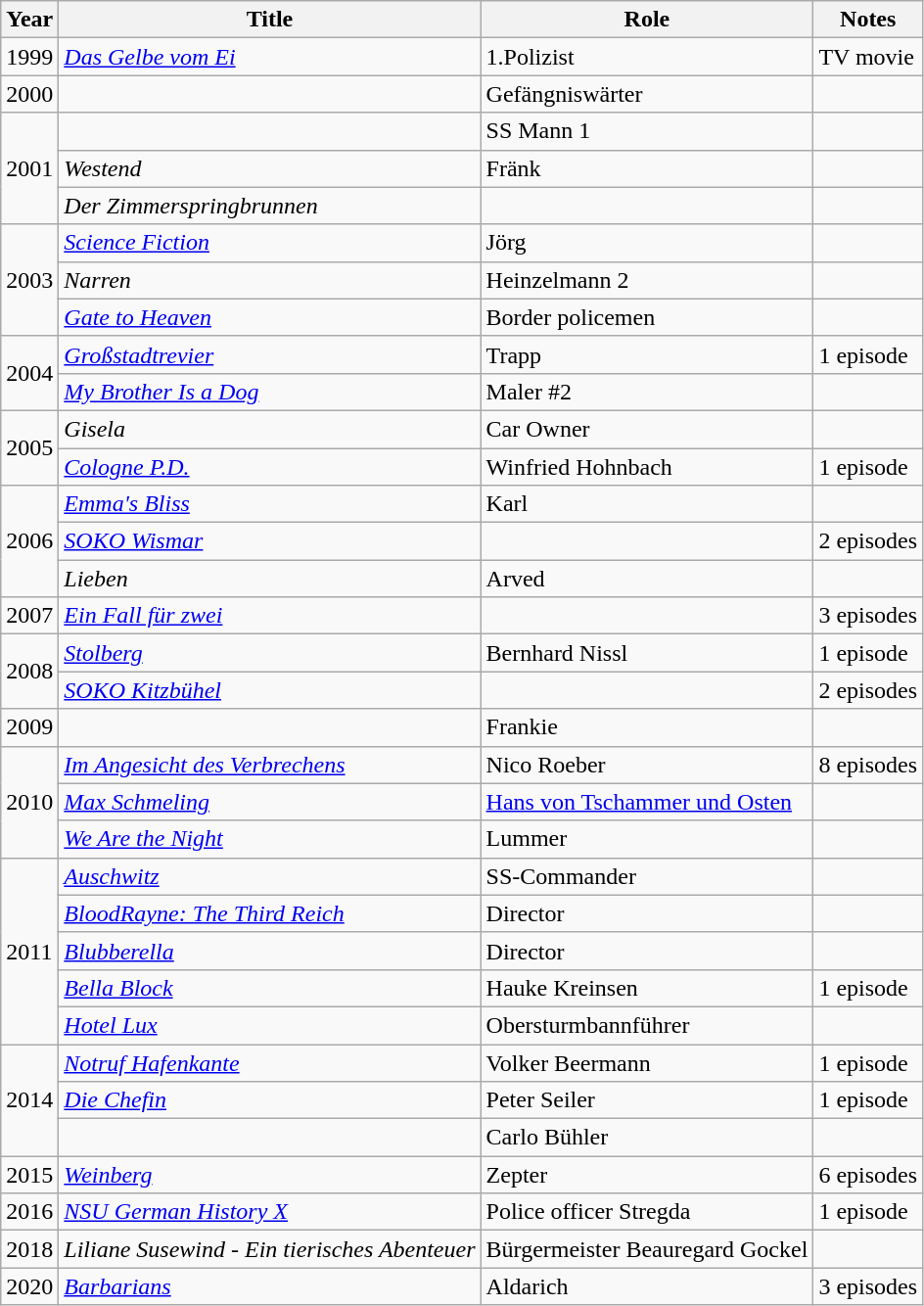<table class="wikitable">
<tr>
<th>Year</th>
<th>Title</th>
<th>Role</th>
<th>Notes</th>
</tr>
<tr>
<td>1999</td>
<td><em><a href='#'>Das Gelbe vom Ei</a></em></td>
<td>1.Polizist</td>
<td>TV movie</td>
</tr>
<tr>
<td>2000</td>
<td><em></em></td>
<td>Gefängniswärter</td>
<td></td>
</tr>
<tr>
<td rowspan=3>2001</td>
<td><em></em></td>
<td>SS Mann 1</td>
<td></td>
</tr>
<tr>
<td><em>Westend</em></td>
<td>Fränk</td>
<td></td>
</tr>
<tr>
<td><em>Der Zimmerspringbrunnen</em></td>
<td></td>
<td></td>
</tr>
<tr>
<td rowspan=3>2003</td>
<td><em><a href='#'>Science Fiction</a></em></td>
<td>Jörg</td>
<td></td>
</tr>
<tr>
<td><em>Narren</em></td>
<td>Heinzelmann 2</td>
<td></td>
</tr>
<tr>
<td><em><a href='#'>Gate to Heaven</a></em></td>
<td>Border policemen</td>
<td></td>
</tr>
<tr>
<td rowspan=2>2004</td>
<td><em><a href='#'>Großstadtrevier</a></em></td>
<td>Trapp</td>
<td>1 episode</td>
</tr>
<tr>
<td><em><a href='#'>My Brother Is a Dog</a></em></td>
<td>Maler #2</td>
<td></td>
</tr>
<tr>
<td rowspan=2>2005</td>
<td><em>Gisela</em></td>
<td>Car Owner</td>
<td></td>
</tr>
<tr>
<td><em><a href='#'>Cologne P.D.</a></em></td>
<td>Winfried Hohnbach</td>
<td>1 episode</td>
</tr>
<tr>
<td rowspan=3>2006</td>
<td><em><a href='#'>Emma's Bliss</a></em></td>
<td>Karl</td>
<td></td>
</tr>
<tr>
<td><em><a href='#'>SOKO Wismar</a></em></td>
<td></td>
<td>2 episodes</td>
</tr>
<tr>
<td><em>Lieben</em></td>
<td>Arved</td>
<td></td>
</tr>
<tr>
<td>2007</td>
<td><em><a href='#'>Ein Fall für zwei</a></em></td>
<td></td>
<td>3 episodes</td>
</tr>
<tr>
<td rowspan=2>2008</td>
<td><em><a href='#'>Stolberg</a></em></td>
<td>Bernhard Nissl</td>
<td>1 episode</td>
</tr>
<tr>
<td><em><a href='#'>SOKO Kitzbühel</a></em></td>
<td></td>
<td>2 episodes</td>
</tr>
<tr>
<td>2009</td>
<td><em></em></td>
<td>Frankie</td>
<td></td>
</tr>
<tr>
<td rowspan=3>2010</td>
<td><em><a href='#'>Im Angesicht des Verbrechens</a></em></td>
<td>Nico Roeber</td>
<td>8 episodes</td>
</tr>
<tr>
<td><em><a href='#'>Max Schmeling</a></em></td>
<td><a href='#'>Hans von Tschammer und Osten</a></td>
<td></td>
</tr>
<tr>
<td><em><a href='#'>We Are the Night</a></em></td>
<td>Lummer</td>
<td></td>
</tr>
<tr>
<td rowspan=5>2011</td>
<td><em><a href='#'>Auschwitz</a></em></td>
<td>SS-Commander</td>
<td></td>
</tr>
<tr>
<td><em><a href='#'>BloodRayne: The Third Reich</a></em></td>
<td>Director</td>
<td></td>
</tr>
<tr>
<td><em><a href='#'>Blubberella</a></em></td>
<td>Director</td>
<td></td>
</tr>
<tr>
<td><em><a href='#'>Bella Block</a></em></td>
<td>Hauke Kreinsen</td>
<td>1 episode</td>
</tr>
<tr>
<td><em><a href='#'>Hotel Lux</a></em></td>
<td>Obersturmbannführer</td>
<td></td>
</tr>
<tr>
<td rowspan=3>2014</td>
<td><em><a href='#'>Notruf Hafenkante</a></em></td>
<td>Volker Beermann</td>
<td>1 episode</td>
</tr>
<tr>
<td><em><a href='#'>Die Chefin</a></em></td>
<td>Peter Seiler</td>
<td>1 episode</td>
</tr>
<tr>
<td><em></em></td>
<td>Carlo Bühler</td>
<td></td>
</tr>
<tr>
<td>2015</td>
<td><em><a href='#'>Weinberg</a></em></td>
<td>Zepter</td>
<td>6 episodes</td>
</tr>
<tr>
<td>2016</td>
<td><em><a href='#'>NSU German History X</a></em></td>
<td>Police officer Stregda</td>
<td>1 episode</td>
</tr>
<tr>
<td>2018</td>
<td><em>Liliane Susewind - Ein tierisches Abenteuer</em></td>
<td>Bürgermeister Beauregard Gockel</td>
<td></td>
</tr>
<tr>
<td>2020</td>
<td><em><a href='#'>Barbarians</a></em></td>
<td>Aldarich</td>
<td>3 episodes</td>
</tr>
</table>
